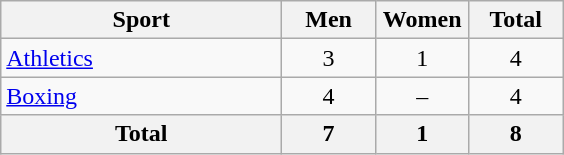<table class="wikitable sortable" style="text-align:center;">
<tr>
<th width=180>Sport</th>
<th width=55>Men</th>
<th width=55>Women</th>
<th width=55>Total</th>
</tr>
<tr>
<td align=left><a href='#'>Athletics</a></td>
<td>3</td>
<td>1</td>
<td>4</td>
</tr>
<tr>
<td align=left><a href='#'>Boxing</a></td>
<td>4</td>
<td>–</td>
<td>4</td>
</tr>
<tr>
<th>Total</th>
<th>7</th>
<th>1</th>
<th>8</th>
</tr>
</table>
